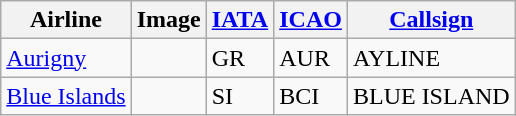<table class="wikitable sortable sticky-header sort-under">
<tr>
<th>Airline</th>
<th>Image</th>
<th><a href='#'>IATA</a></th>
<th><a href='#'>ICAO</a></th>
<th><a href='#'>Callsign</a></th>
</tr>
<tr>
<td><a href='#'>Aurigny</a><br></td>
<td></td>
<td>GR</td>
<td>AUR</td>
<td>AYLINE</td>
</tr>
<tr>
<td><a href='#'>Blue Islands</a><br></td>
<td></td>
<td>SI</td>
<td>BCI</td>
<td>BLUE ISLAND</td>
</tr>
</table>
